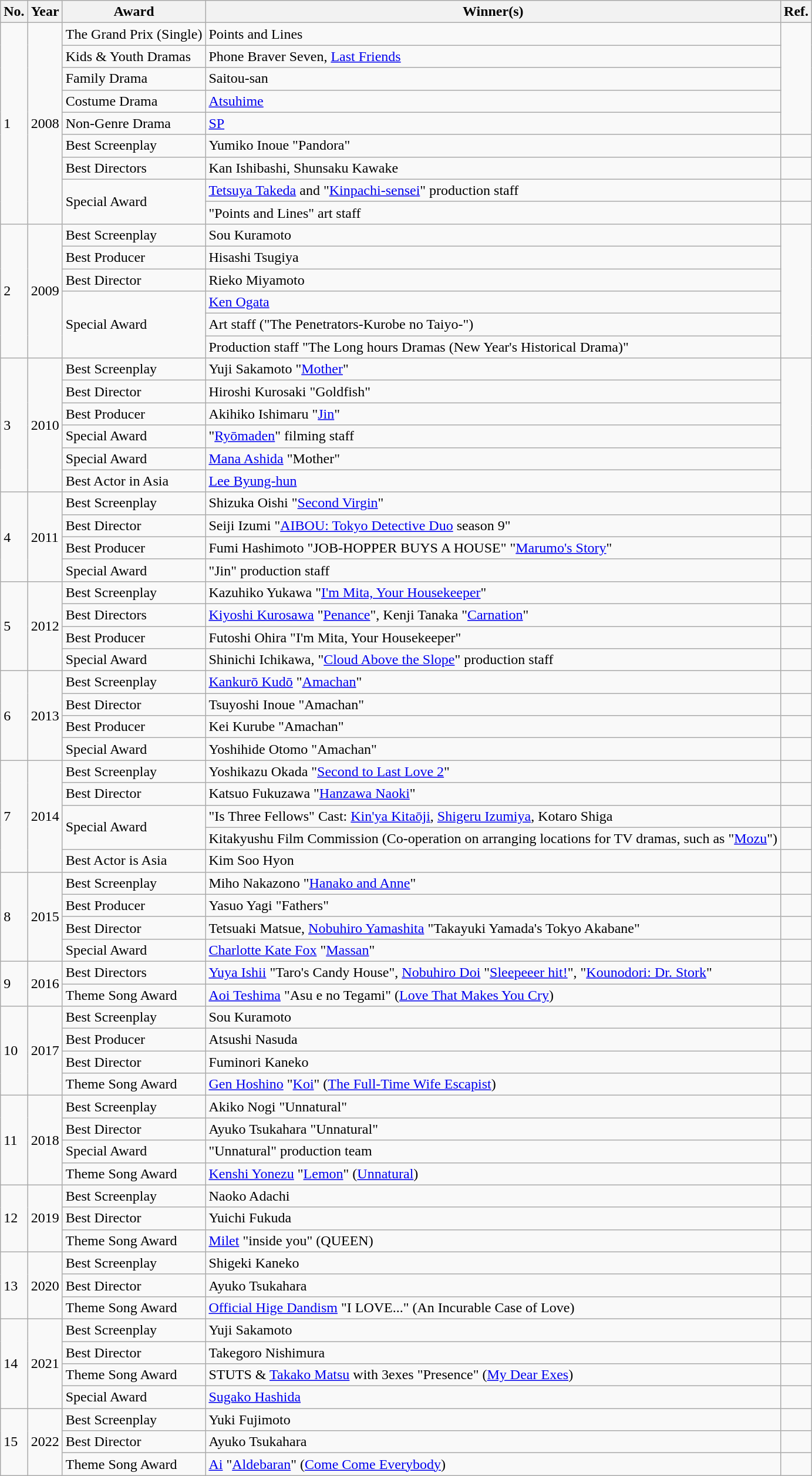<table class="wikitable sortable">
<tr>
<th>No.</th>
<th>Year</th>
<th>Award</th>
<th>Winner(s)</th>
<th>Ref.</th>
</tr>
<tr>
<td rowspan="9">1</td>
<td rowspan="9">2008</td>
<td>The Grand Prix (Single)</td>
<td>Points and Lines</td>
<td rowspan="5"></td>
</tr>
<tr>
<td>Kids & Youth Dramas</td>
<td>Phone Braver Seven, <a href='#'>Last Friends</a></td>
</tr>
<tr>
<td>Family Drama</td>
<td>Saitou-san</td>
</tr>
<tr>
<td>Costume Drama</td>
<td><a href='#'>Atsuhime</a></td>
</tr>
<tr>
<td>Non-Genre Drama</td>
<td><a href='#'>SP</a></td>
</tr>
<tr>
<td>Best Screenplay</td>
<td>Yumiko Inoue "Pandora"</td>
<td></td>
</tr>
<tr>
<td>Best Directors</td>
<td>Kan Ishibashi, Shunsaku Kawake</td>
<td></td>
</tr>
<tr>
<td rowspan="2">Special Award</td>
<td><a href='#'>Tetsuya Takeda</a> and "<a href='#'>Kinpachi-sensei</a>" production staff</td>
<td></td>
</tr>
<tr>
<td>"Points and Lines" art staff</td>
<td></td>
</tr>
<tr>
<td rowspan="6">2</td>
<td rowspan="6">2009</td>
<td>Best Screenplay</td>
<td>Sou Kuramoto</td>
<td rowspan="6"></td>
</tr>
<tr>
<td>Best Producer</td>
<td>Hisashi Tsugiya</td>
</tr>
<tr>
<td>Best Director</td>
<td>Rieko Miyamoto</td>
</tr>
<tr>
<td rowspan="3">Special Award</td>
<td><a href='#'>Ken Ogata</a></td>
</tr>
<tr>
<td>Art staff ("The Penetrators-Kurobe no Taiyo-")</td>
</tr>
<tr>
<td>Production staff "The Long hours Dramas (New Year's Historical Drama)"</td>
</tr>
<tr>
<td rowspan="6">3</td>
<td rowspan="6">2010</td>
<td>Best Screenplay</td>
<td>Yuji Sakamoto "<a href='#'>Mother</a>"</td>
<td rowspan="6"></td>
</tr>
<tr>
<td>Best Director</td>
<td>Hiroshi Kurosaki "Goldfish"</td>
</tr>
<tr>
<td>Best Producer</td>
<td>Akihiko Ishimaru "<a href='#'>Jin</a>"</td>
</tr>
<tr>
<td>Special Award</td>
<td>"<a href='#'>Ryōmaden</a>" filming staff</td>
</tr>
<tr>
<td>Special Award</td>
<td><a href='#'>Mana Ashida</a> "Mother"</td>
</tr>
<tr>
<td>Best Actor in Asia</td>
<td><a href='#'>Lee Byung-hun</a></td>
</tr>
<tr>
<td rowspan="4">4</td>
<td rowspan="4">2011</td>
<td>Best Screenplay</td>
<td>Shizuka Oishi "<a href='#'>Second Virgin</a>"</td>
<td></td>
</tr>
<tr>
<td>Best Director</td>
<td>Seiji Izumi "<a href='#'>AIBOU: Tokyo Detective Duo</a> season 9"</td>
<td></td>
</tr>
<tr>
<td>Best Producer</td>
<td>Fumi Hashimoto "JOB-HOPPER BUYS A HOUSE" "<a href='#'>Marumo's Story</a>"</td>
<td></td>
</tr>
<tr>
<td>Special Award</td>
<td>"Jin" production staff</td>
<td></td>
</tr>
<tr>
<td rowspan="4">5</td>
<td rowspan="4">2012</td>
<td>Best Screenplay</td>
<td>Kazuhiko Yukawa "<a href='#'>I'm Mita, Your Housekeeper</a>"</td>
<td></td>
</tr>
<tr>
<td>Best Directors</td>
<td><a href='#'>Kiyoshi Kurosawa</a> "<a href='#'>Penance</a>", Kenji Tanaka "<a href='#'>Carnation</a>"</td>
<td></td>
</tr>
<tr>
<td>Best Producer</td>
<td>Futoshi Ohira "I'm Mita, Your Housekeeper"</td>
<td></td>
</tr>
<tr>
<td>Special Award</td>
<td>Shinichi Ichikawa, "<a href='#'>Cloud Above the Slope</a>" production staff</td>
<td></td>
</tr>
<tr>
<td rowspan="4">6</td>
<td rowspan="4">2013</td>
<td>Best Screenplay</td>
<td><a href='#'>Kankurō Kudō</a> "<a href='#'>Amachan</a>"</td>
<td></td>
</tr>
<tr>
<td>Best Director</td>
<td>Tsuyoshi Inoue "Amachan"</td>
<td></td>
</tr>
<tr>
<td>Best Producer</td>
<td>Kei Kurube "Amachan"</td>
<td></td>
</tr>
<tr>
<td>Special Award</td>
<td>Yoshihide Otomo "Amachan"</td>
<td></td>
</tr>
<tr>
<td rowspan="5">7</td>
<td rowspan="5">2014</td>
<td>Best Screenplay</td>
<td>Yoshikazu Okada "<a href='#'>Second to Last Love 2</a>"</td>
<td></td>
</tr>
<tr>
<td>Best Director</td>
<td>Katsuo Fukuzawa "<a href='#'>Hanzawa Naoki</a>"</td>
<td></td>
</tr>
<tr>
<td rowspan="2">Special Award</td>
<td>"Is Three Fellows" Cast: <a href='#'>Kin'ya Kitaōji</a>, <a href='#'>Shigeru Izumiya</a>, Kotaro Shiga</td>
<td></td>
</tr>
<tr>
<td>Kitakyushu Film Commission (Co-operation on arranging locations for TV dramas, such as "<a href='#'>Mozu</a>")</td>
<td></td>
</tr>
<tr>
<td>Best Actor is Asia</td>
<td>Kim Soo Hyon</td>
<td></td>
</tr>
<tr>
<td rowspan="4">8</td>
<td rowspan="4">2015</td>
<td>Best Screenplay</td>
<td>Miho Nakazono "<a href='#'>Hanako and Anne</a>"</td>
<td></td>
</tr>
<tr>
<td>Best Producer</td>
<td>Yasuo Yagi "Fathers"</td>
<td></td>
</tr>
<tr>
<td>Best Director</td>
<td>Tetsuaki Matsue, <a href='#'>Nobuhiro Yamashita</a> "Takayuki Yamada's Tokyo Akabane"</td>
<td></td>
</tr>
<tr>
<td>Special Award</td>
<td><a href='#'>Charlotte Kate Fox</a> "<a href='#'>Massan</a>"</td>
<td></td>
</tr>
<tr>
<td rowspan="2">9</td>
<td rowspan="2">2016</td>
<td>Best Directors</td>
<td><a href='#'>Yuya Ishii</a> "Taro's Candy House", <a href='#'>Nobuhiro Doi</a> "<a href='#'>Sleepeeer hit!</a>", "<a href='#'>Kounodori: Dr. Stork</a>"</td>
<td></td>
</tr>
<tr>
<td>Theme Song Award</td>
<td><a href='#'>Aoi Teshima</a> "Asu e no Tegami" (<a href='#'>Love That Makes You Cry</a>)</td>
<td></td>
</tr>
<tr>
<td rowspan="4">10</td>
<td rowspan="4">2017</td>
<td>Best Screenplay</td>
<td>Sou Kuramoto</td>
<td></td>
</tr>
<tr>
<td>Best Producer</td>
<td>Atsushi Nasuda</td>
<td></td>
</tr>
<tr>
<td>Best Director</td>
<td>Fuminori Kaneko</td>
<td></td>
</tr>
<tr>
<td>Theme Song Award</td>
<td><a href='#'>Gen Hoshino</a> "<a href='#'>Koi</a>" (<a href='#'>The Full-Time Wife Escapist</a>)</td>
<td></td>
</tr>
<tr>
<td rowspan="4">11</td>
<td rowspan="4">2018</td>
<td>Best Screenplay</td>
<td>Akiko Nogi "Unnatural"</td>
<td></td>
</tr>
<tr>
<td>Best Director</td>
<td>Ayuko Tsukahara "Unnatural"</td>
<td></td>
</tr>
<tr>
<td>Special Award</td>
<td>"Unnatural" production team</td>
<td></td>
</tr>
<tr>
<td>Theme Song Award</td>
<td><a href='#'>Kenshi Yonezu</a> "<a href='#'>Lemon</a>" (<a href='#'>Unnatural</a>)</td>
<td></td>
</tr>
<tr>
<td rowspan="3">12</td>
<td rowspan="3">2019</td>
<td>Best Screenplay</td>
<td>Naoko Adachi</td>
<td></td>
</tr>
<tr>
<td>Best Director</td>
<td>Yuichi Fukuda</td>
<td></td>
</tr>
<tr>
<td>Theme Song Award</td>
<td><a href='#'>Milet</a> "inside you" (QUEEN)</td>
<td></td>
</tr>
<tr>
<td rowspan="3">13</td>
<td rowspan="3">2020</td>
<td>Best Screenplay</td>
<td>Shigeki Kaneko</td>
<td></td>
</tr>
<tr>
<td>Best Director</td>
<td>Ayuko Tsukahara</td>
<td></td>
</tr>
<tr>
<td>Theme Song Award</td>
<td><a href='#'>Official Hige Dandism</a> "I LOVE..." (An Incurable Case of Love)</td>
<td></td>
</tr>
<tr>
<td rowspan="4">14</td>
<td rowspan="4">2021</td>
<td>Best Screenplay</td>
<td>Yuji Sakamoto</td>
<td></td>
</tr>
<tr>
<td>Best Director</td>
<td>Takegoro Nishimura</td>
<td></td>
</tr>
<tr>
<td>Theme Song Award</td>
<td>STUTS & <a href='#'>Takako Matsu</a> with 3exes "Presence" (<a href='#'>My Dear Exes</a>)</td>
<td></td>
</tr>
<tr>
<td>Special Award</td>
<td><a href='#'>Sugako Hashida</a></td>
<td></td>
</tr>
<tr>
<td rowspan="3">15</td>
<td rowspan="3">2022</td>
<td>Best Screenplay</td>
<td>Yuki Fujimoto</td>
<td></td>
</tr>
<tr>
<td>Best Director</td>
<td>Ayuko Tsukahara</td>
<td></td>
</tr>
<tr>
<td>Theme Song Award</td>
<td><a href='#'>Ai</a> "<a href='#'>Aldebaran</a>" (<a href='#'>Come Come Everybody</a>)</td>
<td></td>
</tr>
</table>
